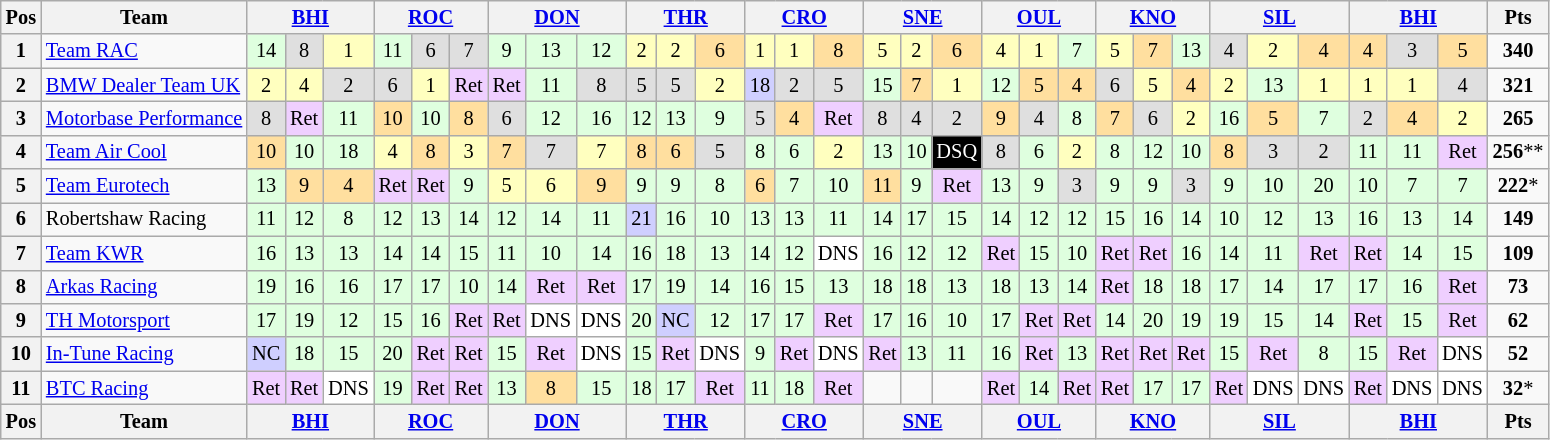<table class="wikitable" style="font-size: 85%; text-align: center;">
<tr valign="top">
<th valign="middle">Pos</th>
<th valign="middle">Team</th>
<th colspan="3"><a href='#'>BHI</a></th>
<th colspan="3"><a href='#'>ROC</a></th>
<th colspan="3"><a href='#'>DON</a></th>
<th colspan="3"><a href='#'>THR</a></th>
<th colspan="3"><a href='#'>CRO</a></th>
<th colspan="3"><a href='#'>SNE</a></th>
<th colspan="3"><a href='#'>OUL</a></th>
<th colspan="3"><a href='#'>KNO</a></th>
<th colspan="3"><a href='#'>SIL</a></th>
<th colspan="3"><a href='#'>BHI</a></th>
<th valign=middle>Pts</th>
</tr>
<tr>
<th>1</th>
<td align=left><a href='#'>Team RAC</a></td>
<td style="background-color:#DFFFDF">14</td>
<td style="background-color:#DFDFDF">8</td>
<td style="background-color:#FFFFBF">1</td>
<td style="background-color:#DFFFDF">11</td>
<td style="background-color:#DFDFDF">6</td>
<td style="background-color:#DFDFDF">7</td>
<td style="background-color:#DFFFDF">9</td>
<td style="background-color:#DFFFDF">13</td>
<td style="background-color:#DFFFDF">12</td>
<td style="background-color:#FFFFBF">2</td>
<td style="background-color:#FFFFBF">2</td>
<td style="background-color:#FFDF9F">6</td>
<td style="background-color:#FFFFBF">1</td>
<td style="background-color:#FFFFBF">1</td>
<td style="background-color:#FFDF9F">8</td>
<td style="background-color:#FFFFBF">5</td>
<td style="background-color:#FFFFBF">2</td>
<td style="background-color:#FFDF9F">6</td>
<td style="background-color:#FFFFBF">4</td>
<td style="background-color:#FFFFBF">1</td>
<td style="background-color:#DFFFDF">7</td>
<td style="background-color:#FFFFBF">5</td>
<td style="background-color:#FFDF9F">7</td>
<td style="background-color:#DFFFDF">13</td>
<td style="background-color:#DFDFDF">4</td>
<td style="background-color:#FFFFBF">2</td>
<td style="background-color:#FFDF9F">4</td>
<td style="background-color:#FFDF9F">4</td>
<td style="background-color:#DFDFDF">3</td>
<td style="background-color:#FFDF9F">5</td>
<td align=center><strong>340</strong></td>
</tr>
<tr>
<th>2</th>
<td align=left><a href='#'>BMW Dealer Team UK</a></td>
<td style="background-color:#FFFFBF">2</td>
<td style="background-color:#FFFFBF">4</td>
<td style="background-color:#DFDFDF">2</td>
<td style="background-color:#DFDFDF">6</td>
<td style="background-color:#FFFFBF">1</td>
<td style="background-color:#EFCFFF">Ret</td>
<td style="background-color:#EFCFFF">Ret</td>
<td style="background-color:#DFFFDF">11</td>
<td style="background-color:#DFDFDF">8</td>
<td style="background-color:#DFDFDF">5</td>
<td style="background-color:#DFDFDF">5</td>
<td style="background-color:#FFFFBF">2</td>
<td style="background-color:#CFCFFF">18</td>
<td style="background-color:#DFDFDF">2</td>
<td style="background-color:#DFDFDF">5</td>
<td style="background-color:#DFFFDF">15</td>
<td style="background-color:#FFDF9F">7</td>
<td style="background-color:#FFFFBF">1</td>
<td style="background-color:#DFFFDF">12</td>
<td style="background-color:#FFDF9F">5</td>
<td style="background-color:#FFDF9F">4</td>
<td style="background-color:#DFDFDF">6</td>
<td style="background-color:#FFFFBF">5</td>
<td style="background-color:#FFDF9F">4</td>
<td style="background-color:#FFFFBF">2</td>
<td style="background-color:#DFFFDF">13</td>
<td style="background-color:#FFFFBF">1</td>
<td style="background-color:#FFFFBF">1</td>
<td style="background-color:#FFFFBF">1</td>
<td style="background-color:#DFDFDF">4</td>
<td align=center><strong>321</strong></td>
</tr>
<tr>
<th>3</th>
<td align=left nowrap><a href='#'>Motorbase Performance</a></td>
<td style="background-color:#DFDFDF">8</td>
<td style="background-color:#EFCFFF">Ret</td>
<td style="background-color:#DFFFDF">11</td>
<td style="background-color:#FFDF9F">10</td>
<td style="background-color:#DFFFDF">10</td>
<td style="background-color:#FFDF9F">8</td>
<td style="background-color:#DFDFDF">6</td>
<td style="background-color:#DFFFDF">12</td>
<td style="background-color:#DFFFDF">16</td>
<td style="background-color:#DFFFDF">12</td>
<td style="background-color:#DFFFDF">13</td>
<td style="background-color:#DFFFDF">9</td>
<td style="background-color:#DFDFDF">5</td>
<td style="background-color:#FFDF9F">4</td>
<td style="background-color:#EFCFFF">Ret</td>
<td style="background-color:#DFDFDF">8</td>
<td style="background-color:#DFDFDF">4</td>
<td style="background-color:#DFDFDF">2</td>
<td style="background-color:#FFDF9F">9</td>
<td style="background-color:#DFDFDF">4</td>
<td style="background-color:#DFFFDF">8</td>
<td style="background-color:#FFDF9F">7</td>
<td style="background-color:#DFDFDF">6</td>
<td style="background-color:#FFFFBF">2</td>
<td style="background-color:#DFFFDF">16</td>
<td style="background-color:#FFDF9F">5</td>
<td style="background-color:#DFFFDF">7</td>
<td style="background-color:#DFDFDF">2</td>
<td style="background-color:#FFDF9F">4</td>
<td style="background-color:#FFFFBF">2</td>
<td align=center><strong>265</strong></td>
</tr>
<tr>
<th>4</th>
<td align=left><a href='#'>Team Air Cool</a></td>
<td style="background-color:#FFDF9F">10</td>
<td style="background-color:#DFFFDF">10</td>
<td style="background-color:#DFFFDF">18</td>
<td style="background-color:#FFFFBF">4</td>
<td style="background-color:#FFDF9F">8</td>
<td style="background-color:#FFFFBF">3</td>
<td style="background-color:#FFDF9F">7</td>
<td style="background-color:#DFDFDF">7</td>
<td style="background-color:#FFFFBF">7</td>
<td style="background-color:#FFDF9F">8</td>
<td style="background-color:#FFDF9F">6</td>
<td style="background-color:#DFDFDF">5</td>
<td style="background-color:#DFFFDF">8</td>
<td style="background-color:#DFFFDF">6</td>
<td style="background-color:#FFFFBF">2</td>
<td style="background-color:#DFFFDF">13</td>
<td style="background-color:#DFFFDF">10</td>
<td style="background:black; color:white">DSQ</td>
<td style="background-color:#DFDFDF">8</td>
<td style="background-color:#DFFFDF">6</td>
<td style="background-color:#FFFFBF">2</td>
<td style="background-color:#DFFFDF">8</td>
<td style="background-color:#DFFFDF">12</td>
<td style="background-color:#DFFFDF">10</td>
<td style="background-color:#FFDF9F">8</td>
<td style="background-color:#DFDFDF">3</td>
<td style="background-color:#DFDFDF">2</td>
<td style="background-color:#DFFFDF">11</td>
<td style="background-color:#DFFFDF">11</td>
<td style="background-color:#EFCFFF">Ret</td>
<td align=right><strong>256</strong>**</td>
</tr>
<tr>
<th>5</th>
<td align=left><a href='#'>Team Eurotech</a></td>
<td style="background-color:#DFFFDF">13</td>
<td style="background-color:#FFDF9F">9</td>
<td style="background-color:#FFDF9F">4</td>
<td style="background-color:#EFCFFF">Ret</td>
<td style="background-color:#EFCFFF">Ret</td>
<td style="background-color:#DFFFDF">9</td>
<td style="background-color:#FFFFBF">5</td>
<td style="background-color:#FFFFBF">6</td>
<td style="background-color:#FFDF9F">9</td>
<td style="background-color:#DFFFDF">9</td>
<td style="background-color:#DFFFDF">9</td>
<td style="background-color:#DFFFDF">8</td>
<td style="background-color:#FFDF9F">6</td>
<td style="background-color:#DFFFDF">7</td>
<td style="background-color:#DFFFDF">10</td>
<td style="background-color:#FFDF9F">11</td>
<td style="background-color:#DFFFDF">9</td>
<td style="background-color:#EFCFFF">Ret</td>
<td style="background-color:#DFFFDF">13</td>
<td style="background-color:#DFFFDF">9</td>
<td style="background-color:#DFDFDF">3</td>
<td style="background-color:#DFFFDF">9</td>
<td style="background-color:#DFFFDF">9</td>
<td style="background-color:#DFDFDF">3</td>
<td style="background-color:#DFFFDF">9</td>
<td style="background-color:#DFFFDF">10</td>
<td style="background-color:#DFFFDF">20</td>
<td style="background-color:#DFFFDF">10</td>
<td style="background-color:#DFFFDF">7</td>
<td style="background-color:#DFFFDF">7</td>
<td align=center><strong>222</strong>*</td>
</tr>
<tr>
<th>6</th>
<td align=left>Robertshaw Racing</td>
<td style="background-color:#DFFFDF">11</td>
<td style="background-color:#DFFFDF">12</td>
<td style="background-color:#DFFFDF">8</td>
<td style="background-color:#DFFFDF">12</td>
<td style="background-color:#DFFFDF">13</td>
<td style="background-color:#DFFFDF">14</td>
<td style="background-color:#DFFFDF">12</td>
<td style="background-color:#DFFFDF">14</td>
<td style="background-color:#DFFFDF">11</td>
<td style="background-color:#CFCFFF">21</td>
<td style="background-color:#DFFFDF">16</td>
<td style="background-color:#DFFFDF">10</td>
<td style="background-color:#DFFFDF">13</td>
<td style="background-color:#DFFFDF">13</td>
<td style="background-color:#DFFFDF">11</td>
<td style="background-color:#DFFFDF">14</td>
<td style="background-color:#DFFFDF">17</td>
<td style="background-color:#DFFFDF">15</td>
<td style="background-color:#DFFFDF">14</td>
<td style="background-color:#DFFFDF">12</td>
<td style="background-color:#DFFFDF">12</td>
<td style="background-color:#DFFFDF">15</td>
<td style="background-color:#DFFFDF">16</td>
<td style="background-color:#DFFFDF">14</td>
<td style="background-color:#DFFFDF">10</td>
<td style="background-color:#DFFFDF">12</td>
<td style="background-color:#DFFFDF">13</td>
<td style="background-color:#DFFFDF">16</td>
<td style="background-color:#DFFFDF">13</td>
<td style="background-color:#DFFFDF">14</td>
<td align=center><strong>149</strong></td>
</tr>
<tr>
<th>7</th>
<td align=left><a href='#'>Team KWR</a></td>
<td style="background-color:#DFFFDF">16</td>
<td style="background-color:#DFFFDF">13</td>
<td style="background-color:#DFFFDF">13</td>
<td style="background-color:#DFFFDF">14</td>
<td style="background-color:#DFFFDF">14</td>
<td style="background-color:#DFFFDF">15</td>
<td style="background-color:#DFFFDF">11</td>
<td style="background-color:#DFFFDF">10</td>
<td style="background-color:#DFFFDF">14</td>
<td style="background-color:#DFFFDF">16</td>
<td style="background-color:#DFFFDF">18</td>
<td style="background-color:#DFFFDF">13</td>
<td style="background-color:#DFFFDF">14</td>
<td style="background-color:#DFFFDF">12</td>
<td style="background-color:white">DNS</td>
<td style="background-color:#DFFFDF">16</td>
<td style="background-color:#DFFFDF">12</td>
<td style="background-color:#DFFFDF">12</td>
<td style="background-color:#EFCFFF">Ret</td>
<td style="background-color:#DFFFDF">15</td>
<td style="background-color:#DFFFDF">10</td>
<td style="background-color:#EFCFFF">Ret</td>
<td style="background-color:#EFCFFF">Ret</td>
<td style="background-color:#DFFFDF">16</td>
<td style="background-color:#DFFFDF">14</td>
<td style="background-color:#DFFFDF">11</td>
<td style="background-color:#EFCFFF">Ret</td>
<td style="background-color:#EFCFFF">Ret</td>
<td style="background-color:#DFFFDF">14</td>
<td style="background-color:#DFFFDF">15</td>
<td align=center><strong>109</strong></td>
</tr>
<tr>
<th>8</th>
<td align=left><a href='#'>Arkas Racing</a></td>
<td style="background-color:#DFFFDF">19</td>
<td style="background-color:#DFFFDF">16</td>
<td style="background-color:#DFFFDF">16</td>
<td style="background-color:#DFFFDF">17</td>
<td style="background-color:#DFFFDF">17</td>
<td style="background-color:#DFFFDF">10</td>
<td style="background-color:#DFFFDF">14</td>
<td style="background-color:#EFCFFF">Ret</td>
<td style="background-color:#EFCFFF">Ret</td>
<td style="background-color:#DFFFDF">17</td>
<td style="background-color:#DFFFDF">19</td>
<td style="background-color:#DFFFDF">14</td>
<td style="background-color:#DFFFDF">16</td>
<td style="background-color:#DFFFDF">15</td>
<td style="background-color:#DFFFDF">13</td>
<td style="background-color:#DFFFDF">18</td>
<td style="background-color:#DFFFDF">18</td>
<td style="background-color:#DFFFDF">13</td>
<td style="background-color:#DFFFDF">18</td>
<td style="background-color:#DFFFDF">13</td>
<td style="background-color:#DFFFDF">14</td>
<td style="background-color:#EFCFFF">Ret</td>
<td style="background-color:#DFFFDF">18</td>
<td style="background-color:#DFFFDF">18</td>
<td style="background-color:#DFFFDF">17</td>
<td style="background-color:#DFFFDF">14</td>
<td style="background-color:#DFFFDF">17</td>
<td style="background-color:#DFFFDF">17</td>
<td style="background-color:#DFFFDF">16</td>
<td style="background-color:#EFCFFF">Ret</td>
<td align=center><strong>73</strong></td>
</tr>
<tr>
<th>9</th>
<td align=left><a href='#'>TH Motorsport</a></td>
<td style="background-color:#DFFFDF">17</td>
<td style="background-color:#DFFFDF">19</td>
<td style="background-color:#DFFFDF">12</td>
<td style="background-color:#DFFFDF">15</td>
<td style="background-color:#DFFFDF">16</td>
<td style="background-color:#EFCFFF">Ret</td>
<td style="background-color:#EFCFFF">Ret</td>
<td style="background-color:white">DNS</td>
<td style="background-color:white">DNS</td>
<td style="background-color:#DFFFDF">20</td>
<td style="background-color:#CFCFFF">NC</td>
<td style="background-color:#DFFFDF">12</td>
<td style="background-color:#DFFFDF">17</td>
<td style="background-color:#DFFFDF">17</td>
<td style="background-color:#EFCFFF">Ret</td>
<td style="background-color:#DFFFDF">17</td>
<td style="background-color:#DFFFDF">16</td>
<td style="background-color:#DFFFDF">10</td>
<td style="background-color:#DFFFDF">17</td>
<td style="background-color:#EFCFFF">Ret</td>
<td style="background-color:#EFCFFF">Ret</td>
<td style="background-color:#DFFFDF">14</td>
<td style="background-color:#DFFFDF">20</td>
<td style="background-color:#DFFFDF">19</td>
<td style="background-color:#DFFFDF">19</td>
<td style="background-color:#DFFFDF">15</td>
<td style="background-color:#DFFFDF">14</td>
<td style="background-color:#EFCFFF">Ret</td>
<td style="background-color:#DFFFDF">15</td>
<td style="background-color:#EFCFFF">Ret</td>
<td align=center><strong>62</strong></td>
</tr>
<tr>
<th>10</th>
<td align=left><a href='#'>In-Tune Racing</a></td>
<td style="background-color:#CFCFFF">NC</td>
<td style="background-color:#DFFFDF">18</td>
<td style="background-color:#DFFFDF">15</td>
<td style="background-color:#DFFFDF">20</td>
<td style="background-color:#EFCFFF">Ret</td>
<td style="background-color:#EFCFFF">Ret</td>
<td style="background-color:#DFFFDF">15</td>
<td style="background-color:#EFCFFF">Ret</td>
<td style="background-color:white">DNS</td>
<td style="background-color:#DFFFDF">15</td>
<td style="background-color:#EFCFFF">Ret</td>
<td style="background-color:white">DNS</td>
<td style="background-color:#DFFFDF">9</td>
<td style="background-color:#EFCFFF">Ret</td>
<td style="background-color:white">DNS</td>
<td style="background-color:#EFCFFF">Ret</td>
<td style="background-color:#DFFFDF">13</td>
<td style="background-color:#DFFFDF">11</td>
<td style="background-color:#DFFFDF">16</td>
<td style="background-color:#EFCFFF">Ret</td>
<td style="background-color:#DFFFDF">13</td>
<td style="background-color:#EFCFFF">Ret</td>
<td style="background-color:#EFCFFF">Ret</td>
<td style="background-color:#EFCFFF">Ret</td>
<td style="background-color:#DFFFDF">15</td>
<td style="background-color:#EFCFFF">Ret</td>
<td style="background-color:#DFFFDF">8</td>
<td style="background-color:#DFFFDF">15</td>
<td style="background-color:#EFCFFF">Ret</td>
<td style="background-color:white">DNS</td>
<td align=center><strong>52</strong></td>
</tr>
<tr>
<th>11</th>
<td align=left><a href='#'>BTC Racing</a></td>
<td style="background-color:#EFCFFF">Ret</td>
<td style="background-color:#EFCFFF">Ret</td>
<td style="background-color:white">DNS</td>
<td style="background-color:#DFFFDF">19</td>
<td style="background-color:#EFCFFF">Ret</td>
<td style="background-color:#EFCFFF">Ret</td>
<td style="background-color:#DFFFDF">13</td>
<td style="background-color:#FFDF9F">8</td>
<td style="background-color:#DFFFDF">15</td>
<td style="background-color:#DFFFDF">18</td>
<td style="background-color:#DFFFDF">17</td>
<td style="background-color:#EFCFFF">Ret</td>
<td style="background-color:#DFFFDF">11</td>
<td style="background-color:#DFFFDF">18</td>
<td style="background-color:#EFCFFF">Ret</td>
<td></td>
<td></td>
<td></td>
<td style="background-color:#EFCFFF">Ret</td>
<td style="background-color:#DFFFDF">14</td>
<td style="background-color:#EFCFFF">Ret</td>
<td style="background-color:#EFCFFF">Ret</td>
<td style="background-color:#DFFFDF">17</td>
<td style="background-color:#DFFFDF">17</td>
<td style="background-color:#EFCFFF">Ret</td>
<td style="background-color:white">DNS</td>
<td style="background-color:white">DNS</td>
<td style="background-color:#EFCFFF">Ret</td>
<td style="background-color:white">DNS</td>
<td style="background-color:white">DNS</td>
<td align=center><strong>32</strong>*</td>
</tr>
<tr>
<th valign="middle">Pos</th>
<th valign="middle">Team</th>
<th colspan="3"><a href='#'>BHI</a></th>
<th colspan="3"><a href='#'>ROC</a></th>
<th colspan="3"><a href='#'>DON</a></th>
<th colspan="3"><a href='#'>THR</a></th>
<th colspan="3"><a href='#'>CRO</a></th>
<th colspan="3"><a href='#'>SNE</a></th>
<th colspan="3"><a href='#'>OUL</a></th>
<th colspan="3"><a href='#'>KNO</a></th>
<th colspan="3"><a href='#'>SIL</a></th>
<th colspan="3"><a href='#'>BHI</a></th>
<th valign=middle>Pts</th>
</tr>
</table>
